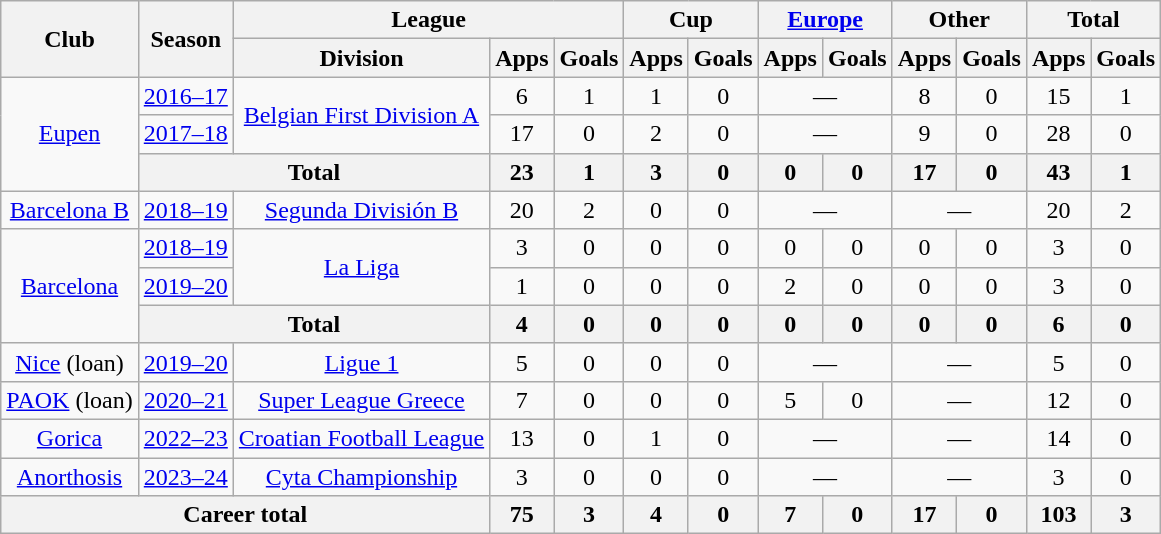<table class=wikitable style="text-align:center">
<tr>
<th rowspan="2">Club</th>
<th rowspan="2">Season</th>
<th colspan="3">League</th>
<th colspan="2">Cup</th>
<th colspan="2"><a href='#'>Europe</a></th>
<th colspan="2">Other</th>
<th colspan="2">Total</th>
</tr>
<tr>
<th>Division</th>
<th>Apps</th>
<th>Goals</th>
<th>Apps</th>
<th>Goals</th>
<th>Apps</th>
<th>Goals</th>
<th>Apps</th>
<th>Goals</th>
<th>Apps</th>
<th>Goals</th>
</tr>
<tr>
<td rowspan="3"><a href='#'>Eupen</a></td>
<td><a href='#'>2016–17</a></td>
<td rowspan="2"><a href='#'>Belgian First Division A</a></td>
<td>6</td>
<td>1</td>
<td>1</td>
<td>0</td>
<td colspan="2">—</td>
<td>8</td>
<td>0</td>
<td>15</td>
<td>1</td>
</tr>
<tr>
<td><a href='#'>2017–18</a></td>
<td>17</td>
<td>0</td>
<td>2</td>
<td>0</td>
<td colspan="2">—</td>
<td>9</td>
<td>0</td>
<td>28</td>
<td>0</td>
</tr>
<tr>
<th colspan="2">Total</th>
<th>23</th>
<th>1</th>
<th>3</th>
<th>0</th>
<th>0</th>
<th>0</th>
<th>17</th>
<th>0</th>
<th>43</th>
<th>1</th>
</tr>
<tr>
<td><a href='#'>Barcelona B</a></td>
<td><a href='#'>2018–19</a></td>
<td><a href='#'>Segunda División B</a></td>
<td>20</td>
<td>2</td>
<td>0</td>
<td>0</td>
<td colspan="2">—</td>
<td colspan="2">—</td>
<td>20</td>
<td>2</td>
</tr>
<tr>
<td rowspan="3"><a href='#'>Barcelona</a></td>
<td><a href='#'>2018–19</a></td>
<td rowspan="2"><a href='#'>La Liga</a></td>
<td>3</td>
<td>0</td>
<td>0</td>
<td>0</td>
<td>0</td>
<td>0</td>
<td>0</td>
<td>0</td>
<td>3</td>
<td>0</td>
</tr>
<tr>
<td><a href='#'>2019–20</a></td>
<td>1</td>
<td>0</td>
<td>0</td>
<td>0</td>
<td>2</td>
<td>0</td>
<td>0</td>
<td>0</td>
<td>3</td>
<td>0</td>
</tr>
<tr>
<th colspan="2">Total</th>
<th>4</th>
<th>0</th>
<th>0</th>
<th>0</th>
<th>0</th>
<th>0</th>
<th>0</th>
<th>0</th>
<th>6</th>
<th>0</th>
</tr>
<tr>
<td><a href='#'>Nice</a> (loan)</td>
<td><a href='#'>2019–20</a></td>
<td><a href='#'>Ligue 1</a></td>
<td>5</td>
<td>0</td>
<td>0</td>
<td>0</td>
<td colspan="2">—</td>
<td colspan="2">—</td>
<td>5</td>
<td>0</td>
</tr>
<tr>
<td><a href='#'>PAOK</a> (loan)</td>
<td><a href='#'>2020–21</a></td>
<td><a href='#'>Super League Greece</a></td>
<td>7</td>
<td>0</td>
<td>0</td>
<td>0</td>
<td>5</td>
<td>0</td>
<td colspan="2">—</td>
<td>12</td>
<td>0</td>
</tr>
<tr>
<td><a href='#'>Gorica</a></td>
<td><a href='#'>2022–23</a></td>
<td><a href='#'>Croatian Football League</a></td>
<td>13</td>
<td>0</td>
<td>1</td>
<td>0</td>
<td colspan="2">—</td>
<td colspan="2">—</td>
<td>14</td>
<td>0</td>
</tr>
<tr>
<td><a href='#'>Anorthosis</a></td>
<td><a href='#'>2023–24</a></td>
<td><a href='#'> Cyta Championship</a></td>
<td>3</td>
<td>0</td>
<td>0</td>
<td>0</td>
<td colspan="2">—</td>
<td colspan="2">—</td>
<td>3</td>
<td>0</td>
</tr>
<tr>
<th colspan="3">Career total</th>
<th>75</th>
<th>3</th>
<th>4</th>
<th>0</th>
<th>7</th>
<th>0</th>
<th>17</th>
<th>0</th>
<th>103</th>
<th>3</th>
</tr>
</table>
